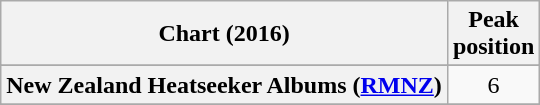<table class="wikitable sortable plainrowheaders" style="text-align:center">
<tr>
<th scope="col">Chart (2016)</th>
<th scope="col">Peak<br>position</th>
</tr>
<tr>
</tr>
<tr>
</tr>
<tr>
</tr>
<tr>
</tr>
<tr>
<th scope="row">New Zealand Heatseeker Albums (<a href='#'>RMNZ</a>)</th>
<td>6</td>
</tr>
<tr>
</tr>
</table>
